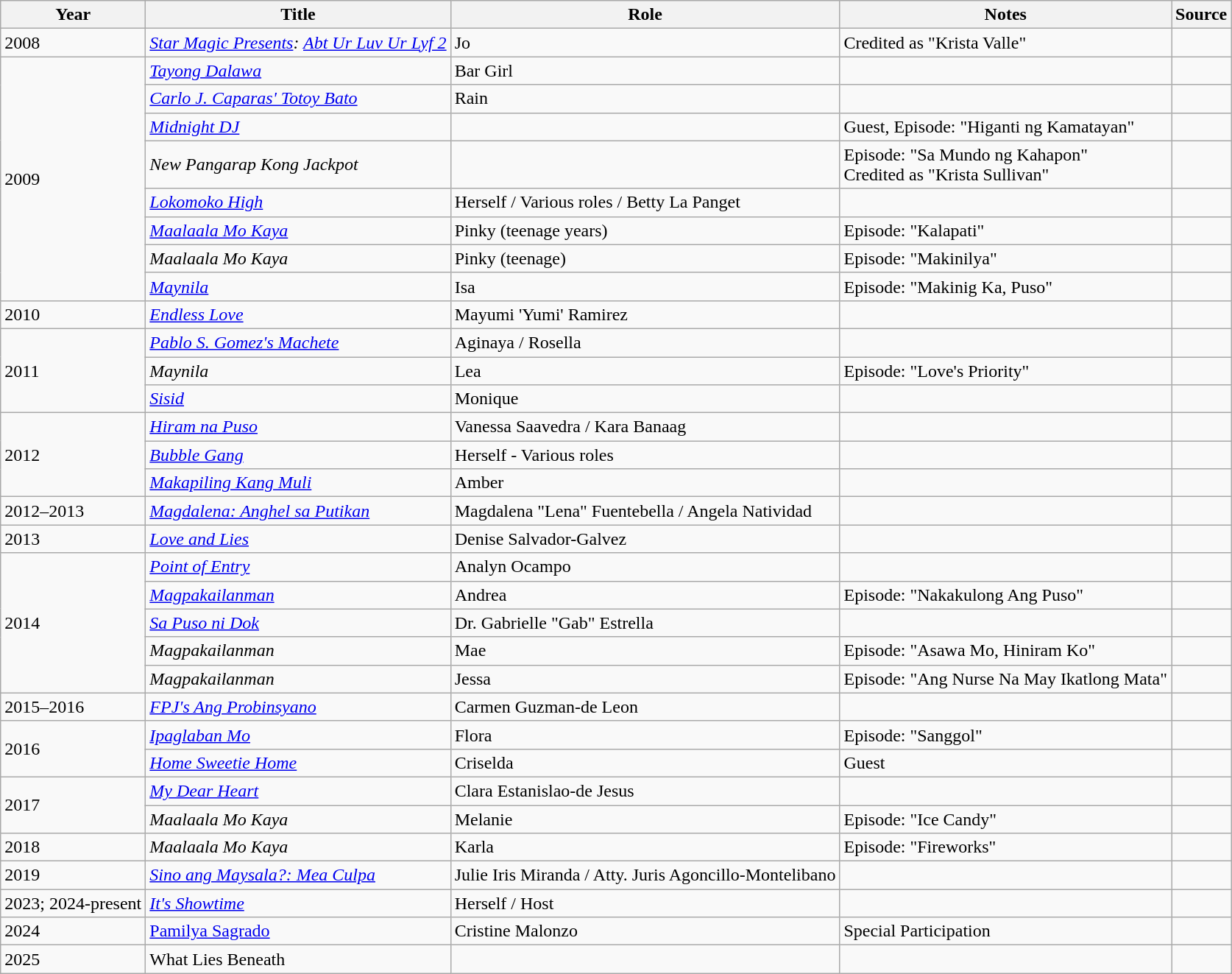<table class="wikitable sortable" >
<tr>
<th>Year</th>
<th>Title</th>
<th>Role</th>
<th class="unsortable">Notes </th>
<th class="unsortable">Source </th>
</tr>
<tr>
<td>2008</td>
<td><em><a href='#'>Star Magic Presents</a>:  <a href='#'>Abt Ur Luv Ur Lyf 2</a></em></td>
<td>Jo</td>
<td>Credited as "Krista Valle"</td>
<td></td>
</tr>
<tr>
<td rowspan="8">2009</td>
<td><em><a href='#'>Tayong Dalawa</a></em></td>
<td>Bar Girl</td>
<td></td>
<td></td>
</tr>
<tr>
<td><em><a href='#'>Carlo J. Caparas' Totoy Bato</a></em></td>
<td>Rain</td>
<td></td>
<td></td>
</tr>
<tr>
<td><em><a href='#'>Midnight DJ</a></em></td>
<td></td>
<td>Guest, Episode: "Higanti ng Kamatayan"</td>
<td></td>
</tr>
<tr>
<td><em>New Pangarap Kong Jackpot</em></td>
<td></td>
<td>Episode: "Sa Mundo ng Kahapon" <br> Credited as "Krista Sullivan"</td>
<td></td>
</tr>
<tr>
<td><em><a href='#'>Lokomoko High</a></em></td>
<td>Herself / Various roles / Betty La Panget</td>
<td></td>
<td></td>
</tr>
<tr>
<td><em><a href='#'>Maalaala Mo Kaya</a></em></td>
<td>Pinky (teenage years)</td>
<td>Episode: "Kalapati"</td>
<td></td>
</tr>
<tr>
<td><em>Maalaala Mo Kaya</em></td>
<td>Pinky (teenage)</td>
<td>Episode: "Makinilya"</td>
<td></td>
</tr>
<tr>
<td><em><a href='#'>Maynila</a></em></td>
<td>Isa</td>
<td>Episode: "Makinig Ka, Puso"</td>
<td></td>
</tr>
<tr>
<td>2010</td>
<td><em><a href='#'>Endless Love</a></em></td>
<td>Mayumi 'Yumi' Ramirez</td>
<td></td>
<td></td>
</tr>
<tr>
<td rowspan="3">2011</td>
<td><em><a href='#'>Pablo S. Gomez's Machete</a></em></td>
<td>Aginaya / Rosella</td>
<td></td>
<td></td>
</tr>
<tr>
<td><em>Maynila</em></td>
<td>Lea</td>
<td>Episode: "Love's Priority"</td>
<td></td>
</tr>
<tr>
<td><em><a href='#'>Sisid</a></em></td>
<td>Monique</td>
<td></td>
<td></td>
</tr>
<tr>
<td rowspan="3">2012</td>
<td><em><a href='#'>Hiram na Puso</a></em></td>
<td>Vanessa Saavedra / Kara Banaag</td>
<td></td>
<td></td>
</tr>
<tr>
<td><em><a href='#'>Bubble Gang</a></em></td>
<td>Herself - Various roles</td>
<td></td>
<td></td>
</tr>
<tr>
<td><em><a href='#'>Makapiling Kang Muli</a></em></td>
<td>Amber</td>
<td></td>
<td></td>
</tr>
<tr>
<td>2012–2013</td>
<td><em><a href='#'>Magdalena: Anghel sa Putikan</a></em></td>
<td>Magdalena "Lena" Fuentebella / Angela Natividad</td>
<td></td>
<td></td>
</tr>
<tr>
<td>2013</td>
<td><em><a href='#'>Love and Lies</a></em></td>
<td>Denise Salvador-Galvez</td>
<td></td>
<td></td>
</tr>
<tr>
<td rowspan="5">2014</td>
<td><em><a href='#'>Point of Entry</a></em></td>
<td>Analyn Ocampo</td>
<td></td>
<td></td>
</tr>
<tr>
<td><em><a href='#'>Magpakailanman</a></em></td>
<td>Andrea</td>
<td>Episode: "Nakakulong Ang Puso"</td>
<td></td>
</tr>
<tr>
<td><em><a href='#'>Sa Puso ni Dok</a></em></td>
<td>Dr. Gabrielle "Gab" Estrella</td>
<td></td>
<td></td>
</tr>
<tr>
<td><em>Magpakailanman</em></td>
<td>Mae</td>
<td>Episode: "Asawa Mo, Hiniram Ko"</td>
<td></td>
</tr>
<tr>
<td><em>Magpakailanman</em></td>
<td>Jessa</td>
<td>Episode: "Ang Nurse Na May Ikatlong Mata"</td>
<td></td>
</tr>
<tr>
<td>2015–2016</td>
<td><em><a href='#'>FPJ's Ang Probinsyano</a></em></td>
<td>Carmen Guzman-de Leon</td>
<td></td>
<td></td>
</tr>
<tr>
<td rowspan="2">2016</td>
<td><em><a href='#'>Ipaglaban Mo</a></em></td>
<td>Flora</td>
<td>Episode: "Sanggol"</td>
<td></td>
</tr>
<tr>
<td><em><a href='#'>Home Sweetie Home</a></em></td>
<td>Criselda</td>
<td>Guest</td>
<td></td>
</tr>
<tr>
<td rowspan="2">2017</td>
<td><em><a href='#'>My Dear Heart</a></em></td>
<td>Clara Estanislao-de Jesus</td>
<td></td>
<td></td>
</tr>
<tr>
<td><em>Maalaala Mo Kaya</em></td>
<td>Melanie</td>
<td>Episode: "Ice Candy"</td>
<td></td>
</tr>
<tr>
<td>2018</td>
<td><em>Maalaala Mo Kaya</em></td>
<td>Karla</td>
<td>Episode: "Fireworks"</td>
<td></td>
</tr>
<tr>
<td>2019</td>
<td><em><a href='#'>Sino ang Maysala?: Mea Culpa</a></em></td>
<td>Julie Iris Miranda / Atty. Juris Agoncillo-Montelibano</td>
<td></td>
<td></td>
</tr>
<tr>
<td>2023; 2024-present</td>
<td><em><a href='#'>It's Showtime</a></td>
<td>Herself / Host</td>
<td></td>
<td></td>
</tr>
<tr>
<td>2024</td>
<td></em><a href='#'>Pamilya Sagrado</a><em></td>
<td>Cristine Malonzo</td>
<td>Special Participation</td>
<td></td>
</tr>
<tr>
<td>2025</td>
<td></em>What Lies Beneath<em></td>
<td></td>
<td></td>
<td></td>
</tr>
</table>
